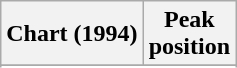<table class="wikitable sortable">
<tr>
<th align="left">Chart (1994)</th>
<th align="center">Peak<br>position</th>
</tr>
<tr>
</tr>
<tr>
</tr>
<tr>
</tr>
</table>
